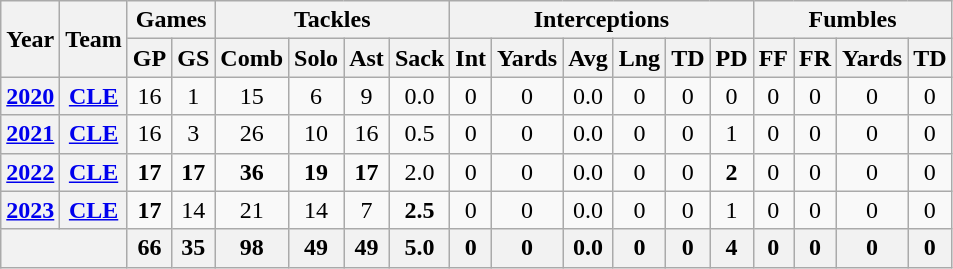<table class="wikitable" style="text-align:center">
<tr>
<th rowspan="2">Year</th>
<th rowspan="2">Team</th>
<th colspan="2">Games</th>
<th colspan="4">Tackles</th>
<th colspan="6">Interceptions</th>
<th colspan="4">Fumbles</th>
</tr>
<tr>
<th>GP</th>
<th>GS</th>
<th>Comb</th>
<th>Solo</th>
<th>Ast</th>
<th>Sack</th>
<th>Int</th>
<th>Yards</th>
<th>Avg</th>
<th>Lng</th>
<th>TD</th>
<th>PD</th>
<th>FF</th>
<th>FR</th>
<th>Yards</th>
<th>TD</th>
</tr>
<tr>
<th><a href='#'>2020</a></th>
<th><a href='#'>CLE</a></th>
<td>16</td>
<td>1</td>
<td>15</td>
<td>6</td>
<td>9</td>
<td>0.0</td>
<td>0</td>
<td>0</td>
<td>0.0</td>
<td>0</td>
<td>0</td>
<td>0</td>
<td>0</td>
<td>0</td>
<td>0</td>
<td>0</td>
</tr>
<tr>
<th><a href='#'>2021</a></th>
<th><a href='#'>CLE</a></th>
<td>16</td>
<td>3</td>
<td>26</td>
<td>10</td>
<td>16</td>
<td>0.5</td>
<td>0</td>
<td>0</td>
<td>0.0</td>
<td>0</td>
<td>0</td>
<td>1</td>
<td>0</td>
<td>0</td>
<td>0</td>
<td>0</td>
</tr>
<tr>
<th><a href='#'>2022</a></th>
<th><a href='#'>CLE</a></th>
<td><strong>17</strong></td>
<td><strong>17</strong></td>
<td><strong>36</strong></td>
<td><strong>19</strong></td>
<td><strong>17</strong></td>
<td>2.0</td>
<td>0</td>
<td>0</td>
<td>0.0</td>
<td>0</td>
<td>0</td>
<td><strong>2</strong></td>
<td>0</td>
<td>0</td>
<td>0</td>
<td>0</td>
</tr>
<tr>
<th><a href='#'>2023</a></th>
<th><a href='#'>CLE</a></th>
<td><strong>17</strong></td>
<td>14</td>
<td>21</td>
<td>14</td>
<td>7</td>
<td><strong>2.5</strong></td>
<td>0</td>
<td>0</td>
<td>0.0</td>
<td>0</td>
<td>0</td>
<td>1</td>
<td>0</td>
<td>0</td>
<td>0</td>
<td>0</td>
</tr>
<tr>
<th colspan="2"></th>
<th>66</th>
<th>35</th>
<th><strong>98</strong></th>
<th><strong>49</strong></th>
<th><strong>49</strong></th>
<th>5.0</th>
<th>0</th>
<th>0</th>
<th>0.0</th>
<th>0</th>
<th>0</th>
<th>4</th>
<th>0</th>
<th>0</th>
<th>0</th>
<th>0</th>
</tr>
</table>
